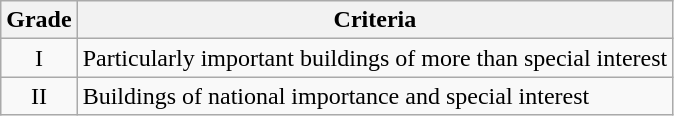<table class="wikitable">
<tr>
<th>Grade</th>
<th>Criteria</th>
</tr>
<tr>
<td align="center" >I</td>
<td>Particularly important buildings of more than special interest</td>
</tr>
<tr>
<td align="center" >II</td>
<td>Buildings of national importance and special interest</td>
</tr>
</table>
